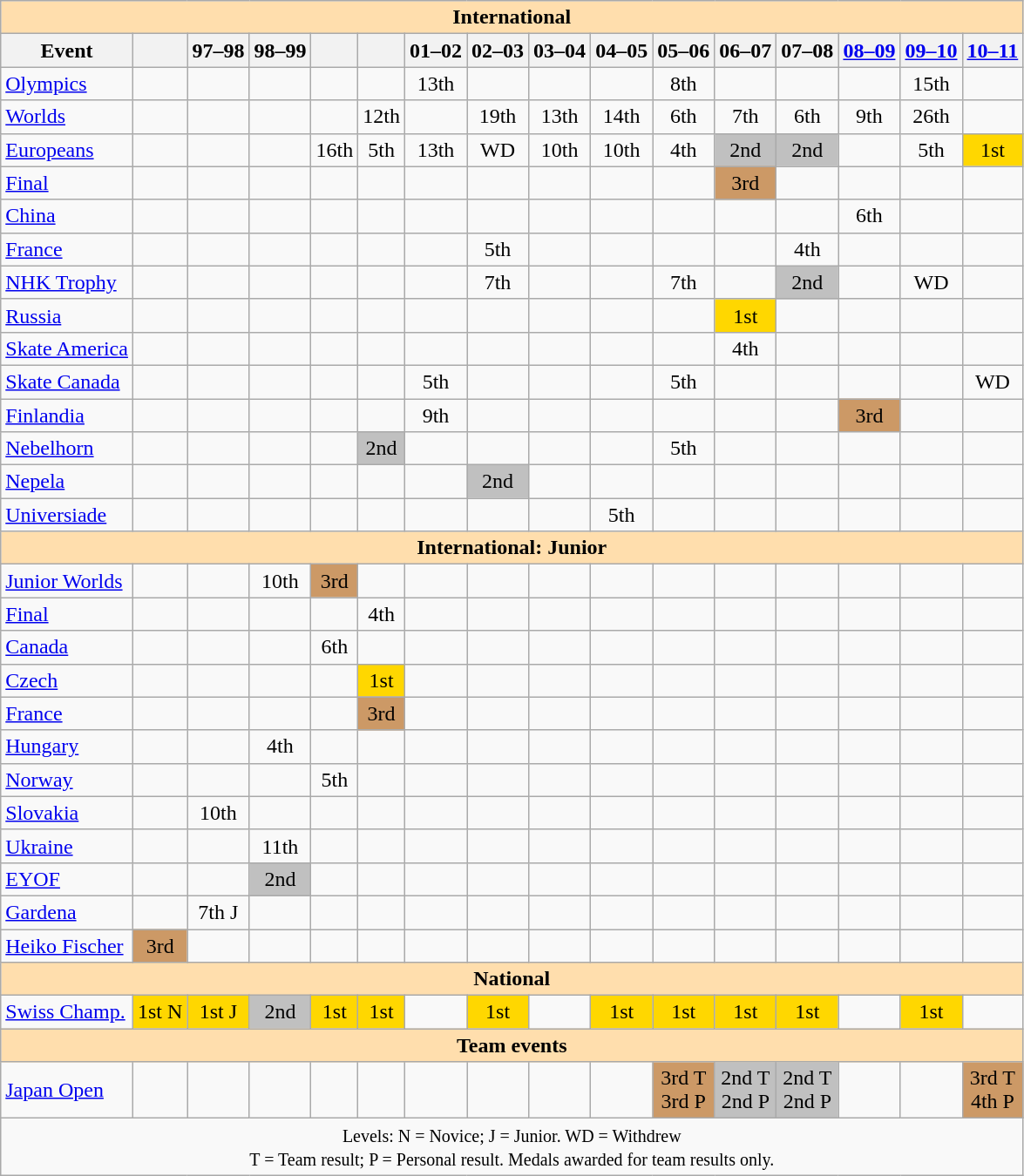<table class="wikitable" style="text-align:center">
<tr>
<th style="background-color: #ffdead; " colspan=16 align=center>International</th>
</tr>
<tr>
<th>Event</th>
<th></th>
<th>97–98</th>
<th>98–99</th>
<th></th>
<th></th>
<th>01–02</th>
<th>02–03</th>
<th>03–04</th>
<th>04–05</th>
<th>05–06</th>
<th>06–07</th>
<th>07–08</th>
<th><a href='#'>08–09</a></th>
<th><a href='#'>09–10</a></th>
<th><a href='#'>10–11</a></th>
</tr>
<tr>
<td align=left><a href='#'>Olympics</a></td>
<td></td>
<td></td>
<td></td>
<td></td>
<td></td>
<td>13th</td>
<td></td>
<td></td>
<td></td>
<td>8th</td>
<td></td>
<td></td>
<td></td>
<td>15th</td>
<td></td>
</tr>
<tr>
<td align=left><a href='#'>Worlds</a></td>
<td></td>
<td></td>
<td></td>
<td></td>
<td>12th</td>
<td></td>
<td>19th</td>
<td>13th</td>
<td>14th</td>
<td>6th</td>
<td>7th</td>
<td>6th</td>
<td>9th</td>
<td>26th</td>
<td></td>
</tr>
<tr>
<td align=left><a href='#'>Europeans</a></td>
<td></td>
<td></td>
<td></td>
<td>16th</td>
<td>5th</td>
<td>13th</td>
<td>WD</td>
<td>10th</td>
<td>10th</td>
<td>4th</td>
<td bgcolor=silver>2nd</td>
<td bgcolor=silver>2nd</td>
<td></td>
<td>5th</td>
<td bgcolor=gold>1st</td>
</tr>
<tr>
<td align=left> <a href='#'>Final</a></td>
<td></td>
<td></td>
<td></td>
<td></td>
<td></td>
<td></td>
<td></td>
<td></td>
<td></td>
<td></td>
<td bgcolor=cc9966>3rd</td>
<td></td>
<td></td>
<td></td>
<td></td>
</tr>
<tr>
<td align=left> <a href='#'>China</a></td>
<td></td>
<td></td>
<td></td>
<td></td>
<td></td>
<td></td>
<td></td>
<td></td>
<td></td>
<td></td>
<td></td>
<td></td>
<td>6th</td>
<td></td>
<td></td>
</tr>
<tr>
<td align=left> <a href='#'>France</a></td>
<td></td>
<td></td>
<td></td>
<td></td>
<td></td>
<td></td>
<td>5th</td>
<td></td>
<td></td>
<td></td>
<td></td>
<td>4th</td>
<td></td>
<td></td>
<td></td>
</tr>
<tr>
<td align=left> <a href='#'>NHK Trophy</a></td>
<td></td>
<td></td>
<td></td>
<td></td>
<td></td>
<td></td>
<td>7th</td>
<td></td>
<td></td>
<td>7th</td>
<td></td>
<td bgcolor=silver>2nd</td>
<td></td>
<td>WD</td>
<td></td>
</tr>
<tr>
<td align=left> <a href='#'>Russia</a></td>
<td></td>
<td></td>
<td></td>
<td></td>
<td></td>
<td></td>
<td></td>
<td></td>
<td></td>
<td></td>
<td bgcolor=gold>1st</td>
<td></td>
<td></td>
<td></td>
<td></td>
</tr>
<tr>
<td align=left> <a href='#'>Skate America</a></td>
<td></td>
<td></td>
<td></td>
<td></td>
<td></td>
<td></td>
<td></td>
<td></td>
<td></td>
<td></td>
<td>4th</td>
<td></td>
<td></td>
<td></td>
<td></td>
</tr>
<tr>
<td align=left> <a href='#'>Skate Canada</a></td>
<td></td>
<td></td>
<td></td>
<td></td>
<td></td>
<td>5th</td>
<td></td>
<td></td>
<td></td>
<td>5th</td>
<td></td>
<td></td>
<td></td>
<td></td>
<td>WD</td>
</tr>
<tr>
<td align=left><a href='#'>Finlandia</a></td>
<td></td>
<td></td>
<td></td>
<td></td>
<td></td>
<td>9th</td>
<td></td>
<td></td>
<td></td>
<td></td>
<td></td>
<td></td>
<td bgcolor=cc9966>3rd</td>
<td></td>
<td></td>
</tr>
<tr>
<td align=left><a href='#'>Nebelhorn</a></td>
<td></td>
<td></td>
<td></td>
<td></td>
<td bgcolor=silver>2nd</td>
<td></td>
<td></td>
<td></td>
<td></td>
<td>5th</td>
<td></td>
<td></td>
<td></td>
<td></td>
<td></td>
</tr>
<tr>
<td align=left><a href='#'>Nepela</a></td>
<td></td>
<td></td>
<td></td>
<td></td>
<td></td>
<td></td>
<td bgcolor=silver>2nd</td>
<td></td>
<td></td>
<td></td>
<td></td>
<td></td>
<td></td>
<td></td>
<td></td>
</tr>
<tr>
<td align=left><a href='#'>Universiade</a></td>
<td></td>
<td></td>
<td></td>
<td></td>
<td></td>
<td></td>
<td></td>
<td></td>
<td>5th</td>
<td></td>
<td></td>
<td></td>
<td></td>
<td></td>
<td></td>
</tr>
<tr>
<th style="background-color: #ffdead; " colspan=16 align=center>International: Junior</th>
</tr>
<tr>
<td align=left><a href='#'>Junior Worlds</a></td>
<td></td>
<td></td>
<td>10th</td>
<td bgcolor=cc9966>3rd</td>
<td></td>
<td></td>
<td></td>
<td></td>
<td></td>
<td></td>
<td></td>
<td></td>
<td></td>
<td></td>
<td></td>
</tr>
<tr>
<td align=left> <a href='#'>Final</a></td>
<td></td>
<td></td>
<td></td>
<td></td>
<td>4th</td>
<td></td>
<td></td>
<td></td>
<td></td>
<td></td>
<td></td>
<td></td>
<td></td>
<td></td>
<td></td>
</tr>
<tr>
<td align=left> <a href='#'>Canada</a></td>
<td></td>
<td></td>
<td></td>
<td>6th</td>
<td></td>
<td></td>
<td></td>
<td></td>
<td></td>
<td></td>
<td></td>
<td></td>
<td></td>
<td></td>
<td></td>
</tr>
<tr>
<td align=left> <a href='#'>Czech</a></td>
<td></td>
<td></td>
<td></td>
<td></td>
<td bgcolor=gold>1st</td>
<td></td>
<td></td>
<td></td>
<td></td>
<td></td>
<td></td>
<td></td>
<td></td>
<td></td>
<td></td>
</tr>
<tr>
<td align=left> <a href='#'>France</a></td>
<td></td>
<td></td>
<td></td>
<td></td>
<td bgcolor=cc9966>3rd</td>
<td></td>
<td></td>
<td></td>
<td></td>
<td></td>
<td></td>
<td></td>
<td></td>
<td></td>
<td></td>
</tr>
<tr>
<td align=left> <a href='#'>Hungary</a></td>
<td></td>
<td></td>
<td>4th</td>
<td></td>
<td></td>
<td></td>
<td></td>
<td></td>
<td></td>
<td></td>
<td></td>
<td></td>
<td></td>
<td></td>
<td></td>
</tr>
<tr>
<td align=left> <a href='#'>Norway</a></td>
<td></td>
<td></td>
<td></td>
<td>5th</td>
<td></td>
<td></td>
<td></td>
<td></td>
<td></td>
<td></td>
<td></td>
<td></td>
<td></td>
<td></td>
<td></td>
</tr>
<tr>
<td align=left> <a href='#'>Slovakia</a></td>
<td></td>
<td>10th</td>
<td></td>
<td></td>
<td></td>
<td></td>
<td></td>
<td></td>
<td></td>
<td></td>
<td></td>
<td></td>
<td></td>
<td></td>
<td></td>
</tr>
<tr>
<td align=left> <a href='#'>Ukraine</a></td>
<td></td>
<td></td>
<td>11th</td>
<td></td>
<td></td>
<td></td>
<td></td>
<td></td>
<td></td>
<td></td>
<td></td>
<td></td>
<td></td>
<td></td>
<td></td>
</tr>
<tr>
<td align=left><a href='#'>EYOF</a></td>
<td></td>
<td></td>
<td bgcolor=silver>2nd</td>
<td></td>
<td></td>
<td></td>
<td></td>
<td></td>
<td></td>
<td></td>
<td></td>
<td></td>
<td></td>
<td></td>
<td></td>
</tr>
<tr>
<td align=left><a href='#'>Gardena</a></td>
<td></td>
<td>7th J</td>
<td></td>
<td></td>
<td></td>
<td></td>
<td></td>
<td></td>
<td></td>
<td></td>
<td></td>
<td></td>
<td></td>
<td></td>
<td></td>
</tr>
<tr>
<td align=left><a href='#'>Heiko Fischer</a></td>
<td bgcolor=cc9966>3rd</td>
<td></td>
<td></td>
<td></td>
<td></td>
<td></td>
<td></td>
<td></td>
<td></td>
<td></td>
<td></td>
<td></td>
<td></td>
<td></td>
<td></td>
</tr>
<tr>
<th style="background-color: #ffdead; " colspan=16 align=center>National</th>
</tr>
<tr>
<td align=left><a href='#'>Swiss Champ.</a></td>
<td bgcolor=gold>1st N</td>
<td bgcolor=gold>1st J</td>
<td bgcolor=silver>2nd</td>
<td bgcolor=gold>1st</td>
<td bgcolor=gold>1st</td>
<td></td>
<td bgcolor=gold>1st</td>
<td></td>
<td align=center bgcolor=gold>1st</td>
<td bgcolor=gold>1st</td>
<td bgcolor=gold>1st</td>
<td bgcolor=gold>1st</td>
<td></td>
<td bgcolor=gold>1st</td>
<td></td>
</tr>
<tr>
<th style="background-color: #ffdead; " colspan=16 align=center>Team events</th>
</tr>
<tr>
<td align=left><a href='#'>Japan Open</a></td>
<td></td>
<td></td>
<td></td>
<td></td>
<td></td>
<td></td>
<td></td>
<td></td>
<td></td>
<td bgcolor=cc9966>3rd T <br> 3rd P</td>
<td bgcolor=silver>2nd T <br> 2nd P</td>
<td bgcolor=silver>2nd T <br> 2nd P</td>
<td></td>
<td></td>
<td bgcolor=cc9966>3rd T <br> 4th P</td>
</tr>
<tr>
<td colspan=16 align=center><small> Levels: N = Novice; J = Junior. WD = Withdrew <br> T = Team result; P = Personal result. Medals awarded for team results only. </small></td>
</tr>
</table>
